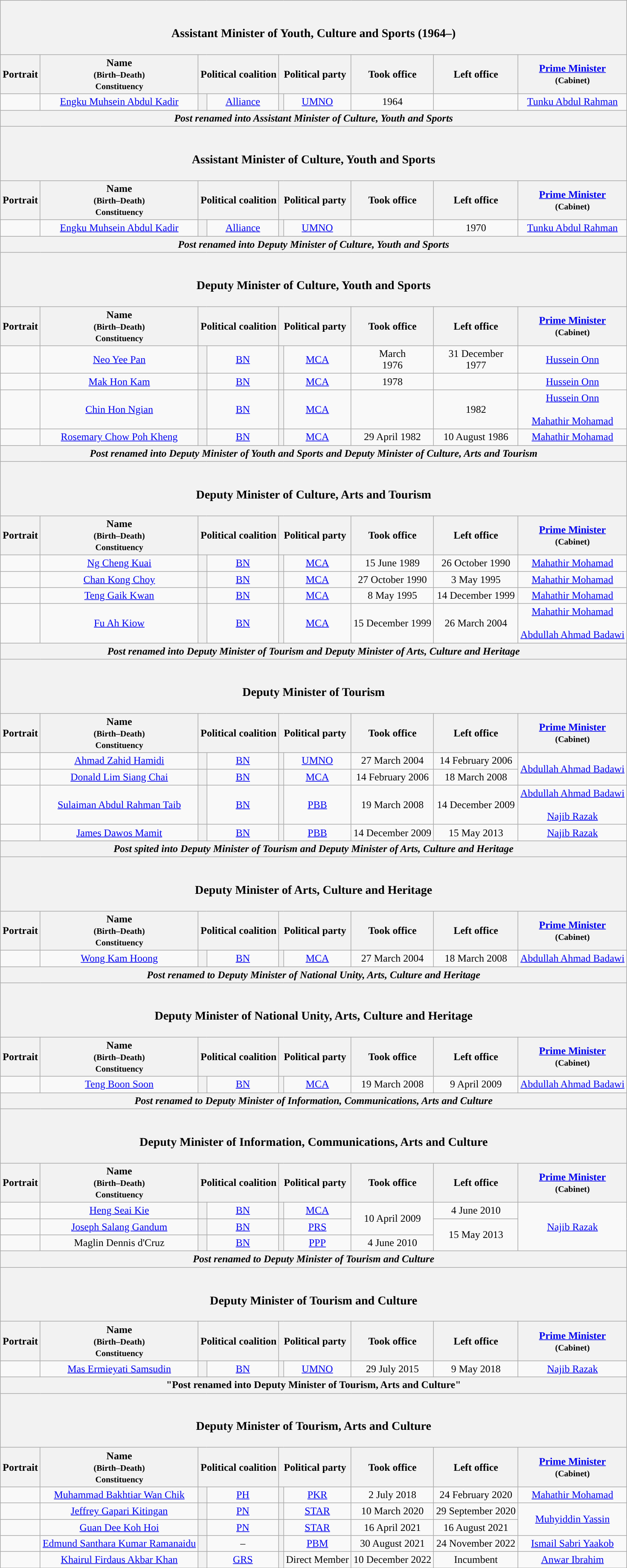<table class="wikitable" style="text-align:center;">
<tr>
<th colspan="9"><br><h3>Assistant Minister of Youth, Culture and Sports (1964–)</h3></th>
</tr>
<tr>
<th>Portrait</th>
<th>Name<br><small>(Birth–Death)<br>Constituency</small></th>
<th colspan="2">Political coalition</th>
<th colspan="2">Political party</th>
<th>Took office</th>
<th>Left office</th>
<th><a href='#'>Prime Minister</a><br><small>(Cabinet)</small></th>
</tr>
<tr>
<td></td>
<td><a href='#'>Engku Muhsein Abdul Kadir</a><br></td>
<th style="background:"></th>
<td><a href='#'>Alliance</a></td>
<th style="background:"></th>
<td><a href='#'>UMNO</a></td>
<td>1964</td>
<td></td>
<td><a href='#'>Tunku Abdul Rahman</a><br></td>
</tr>
<tr>
<th colspan="9"><em>Post renamed into Assistant Minister of Culture, Youth and Sports</em></th>
</tr>
<tr>
<th colspan="9"><br><h3>Assistant Minister of Culture, Youth and Sports</h3></th>
</tr>
<tr>
<th>Portrait</th>
<th>Name<br><small>(Birth–Death)<br>Constituency</small></th>
<th colspan="2">Political coalition</th>
<th colspan="2">Political party</th>
<th>Took office</th>
<th>Left office</th>
<th><a href='#'>Prime Minister</a><br><small>(Cabinet)</small></th>
</tr>
<tr>
<td></td>
<td><a href='#'>Engku Muhsein Abdul Kadir</a><br></td>
<th style="background:"></th>
<td><a href='#'>Alliance</a></td>
<th style="background:"></th>
<td><a href='#'>UMNO</a></td>
<td></td>
<td>1970</td>
<td><a href='#'>Tunku Abdul Rahman</a><br></td>
</tr>
<tr>
<th colspan="9"><em>Post renamed into Deputy Minister of Culture, Youth and Sports</em></th>
</tr>
<tr>
<th colspan="9"><br><h3>Deputy Minister of Culture, Youth and Sports</h3></th>
</tr>
<tr>
<th>Portrait</th>
<th>Name<br><small>(Birth–Death)<br>Constituency</small></th>
<th colspan="2">Political coalition</th>
<th colspan="2">Political party</th>
<th>Took office</th>
<th>Left office</th>
<th><a href='#'>Prime Minister</a><br><small>(Cabinet)</small></th>
</tr>
<tr>
<td></td>
<td><a href='#'>Neo Yee Pan</a><br></td>
<th style="background:"></th>
<td><a href='#'>BN</a></td>
<th style="background:"></th>
<td><a href='#'>MCA</a></td>
<td>March<br>1976</td>
<td>31 December<br>1977</td>
<td><a href='#'>Hussein Onn</a><br></td>
</tr>
<tr>
<td></td>
<td><a href='#'>Mak Hon Kam</a><br></td>
<th style="background:"></th>
<td><a href='#'>BN</a></td>
<th style="background:"></th>
<td><a href='#'>MCA</a></td>
<td>1978</td>
<td></td>
<td><a href='#'>Hussein Onn</a><br></td>
</tr>
<tr>
<td></td>
<td><a href='#'>Chin Hon Ngian</a><br></td>
<th style="background:"></th>
<td><a href='#'>BN</a></td>
<th style="background:"></th>
<td><a href='#'>MCA</a></td>
<td></td>
<td>1982</td>
<td><a href='#'>Hussein Onn</a><br><br><a href='#'>Mahathir Mohamad</a><br></td>
</tr>
<tr>
<td></td>
<td><a href='#'>Rosemary Chow Poh Kheng</a><br></td>
<th style="background:"></th>
<td><a href='#'>BN</a></td>
<th style="background:"></th>
<td><a href='#'>MCA</a></td>
<td>29 April 1982</td>
<td>10 August 1986</td>
<td><a href='#'>Mahathir Mohamad</a><br></td>
</tr>
<tr>
<th colspan="9"><em>Post renamed into Deputy Minister of Youth and Sports and Deputy Minister of Culture, Arts and Tourism</em></th>
</tr>
<tr>
<th colspan="9"><br><h3>Deputy Minister of Culture, Arts and Tourism</h3></th>
</tr>
<tr>
<th>Portrait</th>
<th>Name<br><small>(Birth–Death)<br>Constituency</small></th>
<th colspan="2">Political coalition</th>
<th colspan="2">Political party</th>
<th>Took office</th>
<th>Left office</th>
<th><a href='#'>Prime Minister</a><br><small>(Cabinet)</small></th>
</tr>
<tr>
<td></td>
<td><a href='#'>Ng Cheng Kuai</a><br></td>
<th style="background:"></th>
<td><a href='#'>BN</a></td>
<th style="background:"></th>
<td><a href='#'>MCA</a></td>
<td>15 June 1989</td>
<td>26 October 1990</td>
<td><a href='#'>Mahathir Mohamad</a><br></td>
</tr>
<tr>
<td></td>
<td><a href='#'>Chan Kong Choy</a><br></td>
<th style="background:"></th>
<td><a href='#'>BN</a></td>
<th style="background:"></th>
<td><a href='#'>MCA</a></td>
<td>27 October 1990</td>
<td>3 May 1995</td>
<td><a href='#'>Mahathir Mohamad</a><br></td>
</tr>
<tr>
<td></td>
<td><a href='#'>Teng Gaik Kwan</a><br></td>
<th style="background:"></th>
<td><a href='#'>BN</a></td>
<th style="background:"></th>
<td><a href='#'>MCA</a></td>
<td>8 May 1995</td>
<td>14 December 1999</td>
<td><a href='#'>Mahathir Mohamad</a><br></td>
</tr>
<tr>
<td></td>
<td><a href='#'>Fu Ah Kiow</a><br></td>
<th style="background:"></th>
<td><a href='#'>BN</a></td>
<th style="background:"></th>
<td><a href='#'>MCA</a></td>
<td>15 December 1999</td>
<td>26 March 2004</td>
<td><a href='#'>Mahathir Mohamad</a><br><br><a href='#'>Abdullah Ahmad Badawi</a><br></td>
</tr>
<tr>
<th colspan="9"><em>Post renamed into Deputy Minister of Tourism and Deputy Minister of Arts, Culture and Heritage</em></th>
</tr>
<tr>
<th colspan="9"><br><h3>Deputy Minister of Tourism</h3></th>
</tr>
<tr>
<th>Portrait</th>
<th>Name<br><small>(Birth–Death)<br>Constituency</small></th>
<th colspan="2">Political coalition</th>
<th colspan="2">Political party</th>
<th>Took office</th>
<th>Left office</th>
<th><a href='#'>Prime Minister</a><br><small>(Cabinet)</small></th>
</tr>
<tr>
<td></td>
<td><a href='#'>Ahmad Zahid Hamidi</a><br></td>
<th style="background:"></th>
<td><a href='#'>BN</a></td>
<th style="background:"></th>
<td><a href='#'>UMNO</a></td>
<td>27 March 2004</td>
<td>14 February 2006</td>
<td rowspan=2><a href='#'>Abdullah Ahmad Badawi</a><br></td>
</tr>
<tr>
<td></td>
<td><a href='#'>Donald Lim Siang Chai</a><br></td>
<th style="background:"></th>
<td><a href='#'>BN</a></td>
<th style="background:"></th>
<td><a href='#'>MCA</a></td>
<td>14 February 2006</td>
<td>18 March 2008</td>
</tr>
<tr>
<td></td>
<td><a href='#'>Sulaiman Abdul Rahman Taib</a><br></td>
<th style="background:"></th>
<td><a href='#'>BN</a></td>
<th style="background:"></th>
<td><a href='#'>PBB</a></td>
<td>19 March 2008</td>
<td>14 December 2009</td>
<td><a href='#'>Abdullah Ahmad Badawi</a><br><br><a href='#'>Najib Razak</a><br></td>
</tr>
<tr>
<td></td>
<td><a href='#'>James Dawos Mamit</a><br></td>
<th style="background:"></th>
<td><a href='#'>BN</a></td>
<th style="background:"></th>
<td><a href='#'>PBB</a></td>
<td>14 December 2009</td>
<td>15 May 2013</td>
<td><a href='#'>Najib Razak</a><br></td>
</tr>
<tr>
<th colspan="9"><em>Post spited into Deputy Minister of Tourism and Deputy Minister of Arts, Culture and Heritage</em></th>
</tr>
<tr>
<th colspan="9"><br><h3>Deputy Minister of Arts, Culture and Heritage</h3></th>
</tr>
<tr>
<th>Portrait</th>
<th>Name<br><small>(Birth–Death)<br>Constituency</small></th>
<th colspan="2">Political coalition</th>
<th colspan="2">Political party</th>
<th>Took office</th>
<th>Left office</th>
<th><a href='#'>Prime Minister</a><br><small>(Cabinet)</small></th>
</tr>
<tr>
<td></td>
<td><a href='#'>Wong Kam Hoong</a><br></td>
<th style="background:"></th>
<td><a href='#'>BN</a></td>
<th style="background:"></th>
<td><a href='#'>MCA</a></td>
<td>27 March 2004</td>
<td>18 March 2008</td>
<td><a href='#'>Abdullah Ahmad Badawi</a><br></td>
</tr>
<tr>
<th colspan="9"><em>Post renamed to Deputy Minister of National Unity, Arts, Culture and Heritage</em></th>
</tr>
<tr>
<th colspan="9"><br><h3>Deputy Minister of National Unity, Arts, Culture and Heritage</h3></th>
</tr>
<tr>
<th>Portrait</th>
<th>Name<br><small>(Birth–Death)<br>Constituency</small></th>
<th colspan="2">Political coalition</th>
<th colspan="2">Political party</th>
<th>Took office</th>
<th>Left office</th>
<th><a href='#'>Prime Minister</a><br><small>(Cabinet)</small></th>
</tr>
<tr>
<td></td>
<td><a href='#'>Teng Boon Soon</a><br></td>
<th style="background:"></th>
<td><a href='#'>BN</a></td>
<th style="background:"></th>
<td><a href='#'>MCA</a></td>
<td>19 March 2008</td>
<td>9 April 2009</td>
<td><a href='#'>Abdullah Ahmad Badawi</a><br></td>
</tr>
<tr>
<th colspan="9"><em>Post renamed to Deputy Minister of Information, Communications, Arts and Culture</em></th>
</tr>
<tr>
<th colspan="9"><br><h3>Deputy Minister of Information, Communications, Arts and Culture</h3></th>
</tr>
<tr>
<th>Portrait</th>
<th>Name<br><small>(Birth–Death)<br>Constituency</small></th>
<th colspan="2">Political coalition</th>
<th colspan="2">Political party</th>
<th>Took office</th>
<th>Left office</th>
<th><a href='#'>Prime Minister</a><br><small>(Cabinet)</small></th>
</tr>
<tr>
<td></td>
<td><a href='#'>Heng Seai Kie</a><br></td>
<th style="background:"></th>
<td><a href='#'>BN</a></td>
<th style="background:"></th>
<td><a href='#'>MCA</a></td>
<td rowspan=2>10 April 2009</td>
<td>4 June 2010</td>
<td rowspan=3><a href='#'>Najib Razak</a><br></td>
</tr>
<tr>
<td></td>
<td><a href='#'>Joseph Salang Gandum</a><br></td>
<th style="background:"></th>
<td><a href='#'>BN</a></td>
<th style="background:"></th>
<td><a href='#'>PRS</a></td>
<td rowspan=2>15 May 2013</td>
</tr>
<tr>
<td></td>
<td>Maglin Dennis d'Cruz<br></td>
<th style="background:"></th>
<td><a href='#'>BN</a></td>
<th style="background:"></th>
<td><a href='#'>PPP</a></td>
<td>4 June 2010</td>
</tr>
<tr>
<th colspan="9"><em>Post renamed to Deputy Minister of Tourism and Culture</em></th>
</tr>
<tr>
<th colspan="9"><br><h3>Deputy Minister of Tourism and Culture</h3></th>
</tr>
<tr>
<th>Portrait</th>
<th>Name<br><small>(Birth–Death)<br>Constituency</small></th>
<th colspan="2">Political coalition</th>
<th colspan="2">Political party</th>
<th>Took office</th>
<th>Left office</th>
<th><a href='#'>Prime Minister</a><br><small>(Cabinet)</small></th>
</tr>
<tr>
<td></td>
<td><a href='#'>Mas Ermieyati Samsudin</a><br></td>
<th style="background:"></th>
<td><a href='#'>BN</a></td>
<th style="background:"></th>
<td><a href='#'>UMNO</a></td>
<td>29 July 2015</td>
<td>9 May 2018</td>
<td><a href='#'>Najib Razak</a><br></td>
</tr>
<tr>
<th colspan="9">"Post renamed into Deputy Minister of Tourism, Arts and Culture"</th>
</tr>
<tr>
<th colspan="9"><br><h3>Deputy Minister of Tourism, Arts and Culture</h3></th>
</tr>
<tr>
<th>Portrait</th>
<th>Name<br><small>(Birth–Death)<br>Constituency</small></th>
<th colspan="2">Political coalition</th>
<th colspan="2">Political party</th>
<th>Took office</th>
<th>Left office</th>
<th><a href='#'>Prime Minister</a><br><small>(Cabinet)</small></th>
</tr>
<tr>
<td></td>
<td><a href='#'>Muhammad Bakhtiar Wan Chik</a><br></td>
<th style="background:"></th>
<td><a href='#'>PH</a></td>
<th style="background:"></th>
<td><a href='#'>PKR</a></td>
<td>2 July 2018</td>
<td>24 February 2020</td>
<td><a href='#'>Mahathir Mohamad</a><br></td>
</tr>
<tr>
<td></td>
<td><a href='#'>Jeffrey Gapari Kitingan</a><br></td>
<th style="background:"></th>
<td><a href='#'>PN</a></td>
<th style="background:"></th>
<td><a href='#'>STAR</a></td>
<td>10 March 2020</td>
<td>29 September 2020</td>
<td rowspan=2><a href='#'>Muhyiddin Yassin</a><br></td>
</tr>
<tr>
<td></td>
<td><a href='#'>Guan Dee Koh Hoi</a><br></td>
<th style="background:"></th>
<td><a href='#'>PN</a></td>
<th style="background:"></th>
<td><a href='#'>STAR</a></td>
<td>16 April 2021</td>
<td>16 August 2021</td>
</tr>
<tr>
<td></td>
<td><a href='#'>Edmund Santhara Kumar Ramanaidu</a><br></td>
<th style="background:"></th>
<td>–</td>
<th style="background:"></th>
<td><a href='#'>PBM</a></td>
<td>30 August 2021</td>
<td>24 November 2022</td>
<td><a href='#'>Ismail Sabri Yaakob</a><br></td>
</tr>
<tr>
<td></td>
<td><a href='#'>Khairul Firdaus Akbar Khan</a><br></td>
<th style="background:"></th>
<td><a href='#'>GRS</a></td>
<th style="background:"></th>
<td>Direct Member</td>
<td>10 December 2022</td>
<td>Incumbent</td>
<td><a href='#'>Anwar Ibrahim</a><br></td>
</tr>
<tr>
</tr>
</table>
